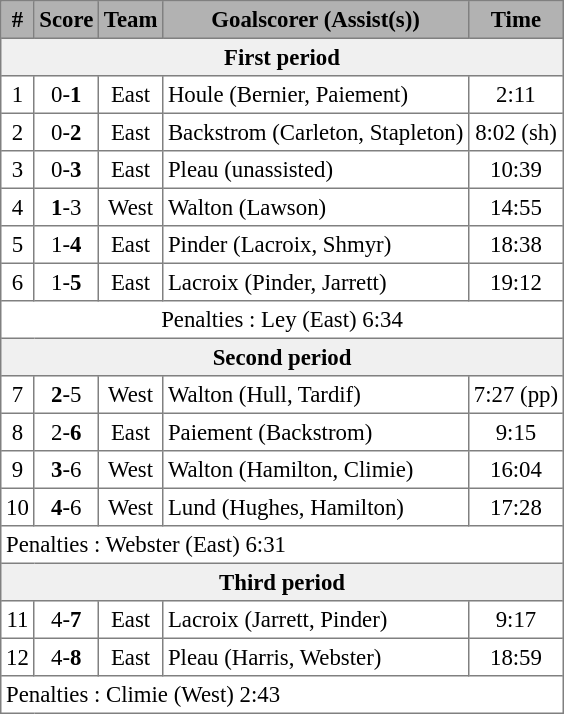<table cellpadding="3" cellspacing="1" border="1" style="font-size: 95%; text-align: center; border: gray solid 1px; border-collapse: collapse;">
<tr bgcolor="B2B2B2">
<th>#</th>
<th>Score</th>
<th>Team</th>
<th>Goalscorer (Assist(s))</th>
<th>Time</th>
</tr>
<tr bgcolor="f0f0f0">
<th colspan="5">First period</th>
</tr>
<tr>
<td>1</td>
<td>0-<strong>1</strong></td>
<td>East</td>
<td align="left">Houle (Bernier, Paiement)</td>
<td>2:11</td>
</tr>
<tr>
<td>2</td>
<td>0-<strong>2</strong></td>
<td>East</td>
<td align="left">Backstrom (Carleton, Stapleton)</td>
<td>8:02 (sh)</td>
</tr>
<tr>
<td>3</td>
<td>0-<strong>3</strong></td>
<td>East</td>
<td align="left">Pleau (unassisted)</td>
<td>10:39</td>
</tr>
<tr>
<td>4</td>
<td><strong>1</strong>-3</td>
<td>West</td>
<td align="left">Walton (Lawson)</td>
<td>14:55</td>
</tr>
<tr>
<td>5</td>
<td>1-<strong>4</strong></td>
<td>East</td>
<td align="left">Pinder (Lacroix, Shmyr)</td>
<td>18:38</td>
</tr>
<tr>
<td>6</td>
<td>1-<strong>5</strong></td>
<td>East</td>
<td align="left">Lacroix (Pinder, Jarrett)</td>
<td>19:12</td>
</tr>
<tr>
<td colspan="5">Penalties : Ley (East) 6:34</td>
</tr>
<tr bgcolor="f0f0f0">
<th colspan="6">Second period</th>
</tr>
<tr>
<td>7</td>
<td><strong>2</strong>-5</td>
<td>West</td>
<td align="left">Walton (Hull, Tardif)</td>
<td>7:27 (pp)</td>
</tr>
<tr>
<td>8</td>
<td>2-<strong>6</strong></td>
<td>East</td>
<td align="left">Paiement (Backstrom)</td>
<td>9:15</td>
</tr>
<tr>
<td>9</td>
<td><strong>3</strong>-6</td>
<td>West</td>
<td align="left">Walton (Hamilton, Climie)</td>
<td>16:04</td>
</tr>
<tr>
<td>10</td>
<td><strong>4</strong>-6</td>
<td>West</td>
<td align="left">Lund (Hughes, Hamilton)</td>
<td>17:28</td>
</tr>
<tr>
<td colspan="5" align="left">Penalties : Webster (East) 6:31</td>
</tr>
<tr bgcolor="f0f0f0">
<th colspan="5">Third period</th>
</tr>
<tr>
<td>11</td>
<td>4-<strong>7</strong></td>
<td>East</td>
<td align="left">Lacroix (Jarrett, Pinder)</td>
<td>9:17</td>
</tr>
<tr>
<td>12</td>
<td>4-<strong>8</strong></td>
<td>East</td>
<td align="left">Pleau (Harris, Webster)</td>
<td>18:59</td>
</tr>
<tr>
<td colspan="5" align="left">Penalties : Climie (West) 2:43</td>
</tr>
</table>
